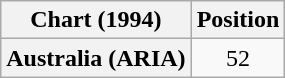<table class="wikitable plainrowheaders" style="text-align:center">
<tr>
<th>Chart (1994)</th>
<th>Position</th>
</tr>
<tr>
<th scope="row">Australia (ARIA)</th>
<td>52</td>
</tr>
</table>
